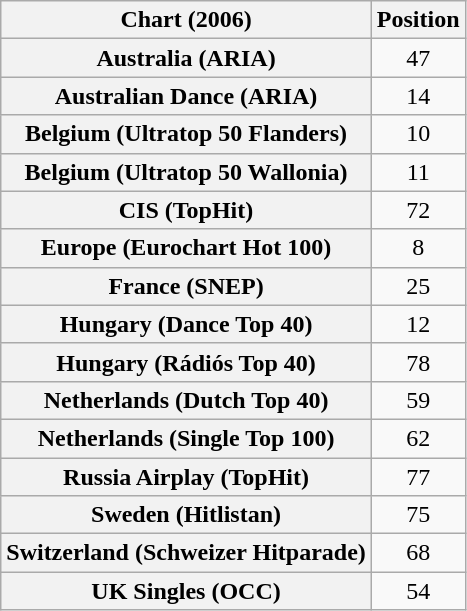<table class="wikitable sortable plainrowheaders" style="text-align:center">
<tr>
<th>Chart (2006)</th>
<th>Position</th>
</tr>
<tr>
<th scope="row">Australia (ARIA)</th>
<td>47</td>
</tr>
<tr>
<th scope="row">Australian Dance (ARIA)</th>
<td>14</td>
</tr>
<tr>
<th scope="row">Belgium (Ultratop 50 Flanders)</th>
<td>10</td>
</tr>
<tr>
<th scope="row">Belgium (Ultratop 50 Wallonia)</th>
<td>11</td>
</tr>
<tr>
<th scope="row">CIS (TopHit)</th>
<td>72</td>
</tr>
<tr>
<th scope="row">Europe (Eurochart Hot 100)</th>
<td>8</td>
</tr>
<tr>
<th scope="row">France (SNEP)</th>
<td>25</td>
</tr>
<tr>
<th scope="row">Hungary (Dance Top 40)</th>
<td>12</td>
</tr>
<tr>
<th scope="row">Hungary (Rádiós Top 40)</th>
<td>78</td>
</tr>
<tr>
<th scope="row">Netherlands (Dutch Top 40)</th>
<td>59</td>
</tr>
<tr>
<th scope="row">Netherlands (Single Top 100)</th>
<td>62</td>
</tr>
<tr>
<th scope="row">Russia Airplay (TopHit)</th>
<td>77</td>
</tr>
<tr>
<th scope="row">Sweden (Hitlistan)</th>
<td>75</td>
</tr>
<tr>
<th scope="row">Switzerland (Schweizer Hitparade)</th>
<td>68</td>
</tr>
<tr>
<th scope="row">UK Singles (OCC)</th>
<td>54</td>
</tr>
</table>
